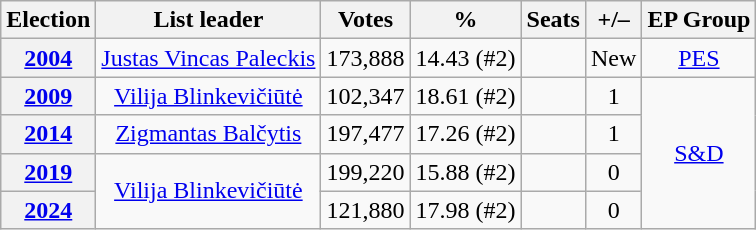<table class=wikitable style="text-align: center;">
<tr>
<th>Election</th>
<th>List leader</th>
<th>Votes</th>
<th>%</th>
<th>Seats</th>
<th>+/–</th>
<th>EP Group</th>
</tr>
<tr>
<th><a href='#'>2004</a></th>
<td><a href='#'>Justas Vincas Paleckis</a></td>
<td>173,888</td>
<td>14.43 (#2)</td>
<td></td>
<td>New</td>
<td><a href='#'>PES</a></td>
</tr>
<tr>
<th><a href='#'>2009</a></th>
<td><a href='#'>Vilija Blinkevičiūtė</a></td>
<td>102,347</td>
<td>18.61 (#2)</td>
<td></td>
<td> 1</td>
<td rowspan=4><a href='#'>S&D</a></td>
</tr>
<tr>
<th><a href='#'>2014</a></th>
<td><a href='#'>Zigmantas Balčytis</a></td>
<td>197,477</td>
<td>17.26 (#2)</td>
<td></td>
<td> 1</td>
</tr>
<tr>
<th><a href='#'>2019</a></th>
<td rowspan=2><a href='#'>Vilija Blinkevičiūtė</a></td>
<td>199,220</td>
<td>15.88 (#2)</td>
<td></td>
<td> 0</td>
</tr>
<tr>
<th><a href='#'>2024</a></th>
<td>121,880</td>
<td>17.98 (#2)</td>
<td></td>
<td> 0</td>
</tr>
</table>
